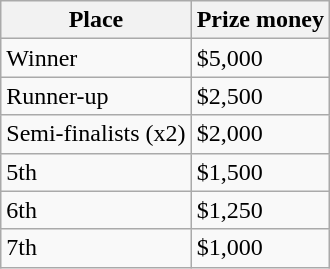<table class="wikitable">
<tr>
<th>Place</th>
<th>Prize money</th>
</tr>
<tr>
<td>Winner</td>
<td>$5,000</td>
</tr>
<tr>
<td>Runner-up</td>
<td>$2,500</td>
</tr>
<tr>
<td>Semi-finalists (x2)</td>
<td>$2,000</td>
</tr>
<tr>
<td>5th</td>
<td>$1,500</td>
</tr>
<tr>
<td>6th</td>
<td>$1,250</td>
</tr>
<tr>
<td>7th</td>
<td>$1,000</td>
</tr>
</table>
